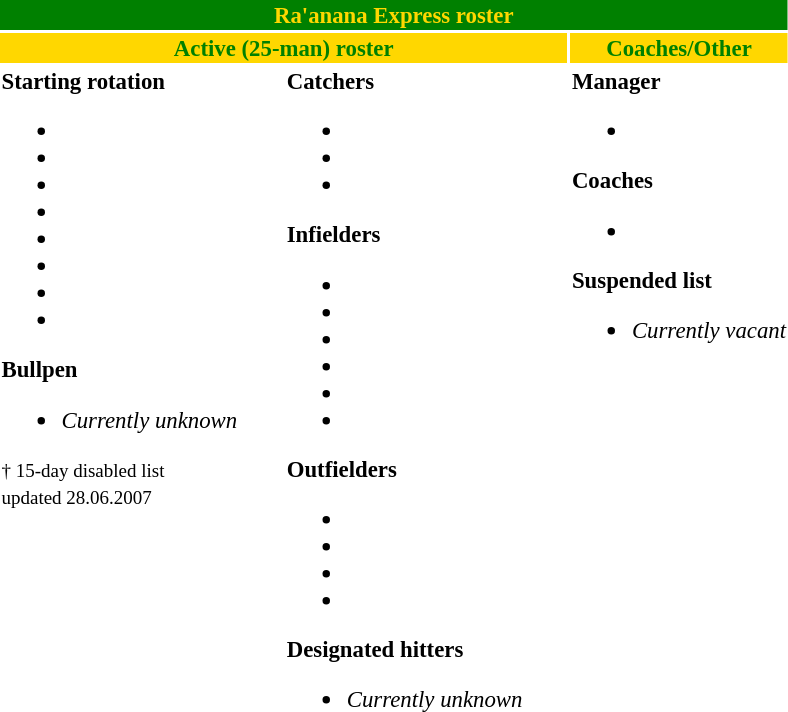<table class="toccolours" style="font-size: 95%;">
<tr>
<th colspan="10" style="background-color: green; color: gold; text-align: center;"><strong>Ra'anana Express roster</strong></th>
</tr>
<tr>
<td colspan="4" style="background-color: gold; color: green; text-align: center;"><strong>Active (25-man) roster</strong></td>
<td colspan="1" style="background-color: gold; color: green; text-align: center;"><strong>Coaches/Other</strong></td>
</tr>
<tr>
<td style="vertical-align:top;"><strong>Starting rotation</strong><br><ul><li></li><li></li><li></li><li></li><li></li><li></li><li></li><li></li></ul><strong>Bullpen</strong><ul><li><em>Currently unknown</em></li></ul><small>† 15-day disabled list<br>
<span></span> updated 28.06.2007<br>
<span></span></small></td>
<td width="25px"></td>
<td style="vertical-align:top;"><strong>Catchers</strong><br><ul><li></li><li></li><li></li></ul><strong>Infielders</strong><ul><li></li><li></li><li></li><li></li><li></li><li></li></ul><strong>Outfielders</strong><ul><li></li><li></li><li></li><li></li></ul><strong>Designated hitters</strong><ul><li><em>Currently unknown</em></li></ul></td>
<td width="25px"></td>
<td style="vertical-align:top;"><strong>Manager</strong><br><ul><li></li></ul><strong>Coaches</strong><ul><li></li></ul><strong>Suspended list</strong><ul><li><em>Currently vacant</em></li></ul></td>
</tr>
<tr>
</tr>
</table>
